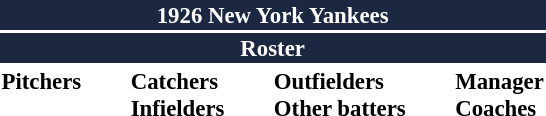<table class="toccolours" style="font-size: 95%;">
<tr>
<th colspan="10" style="background-color: #1c2841; color: white; text-align: center;">1926 New York Yankees</th>
</tr>
<tr>
<td colspan="10" style="background-color: #1c2841; color: white; text-align: center;"><strong>Roster</strong></td>
</tr>
<tr>
<td valign="top"><strong>Pitchers</strong><br>









</td>
<td width="25px"></td>
<td valign="top"><strong>Catchers</strong><br>




<strong>Infielders</strong>







</td>
<td width="25px"></td>
<td valign="top"><strong>Outfielders</strong><br>





<strong>Other batters</strong>
</td>
<td width="25px"></td>
<td valign="top"><strong>Manager</strong><br>
<strong>Coaches</strong>

</td>
</tr>
</table>
